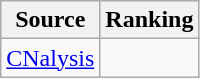<table class="wikitable" style="text-align:center">
<tr>
<th>Source</th>
<th>Ranking</th>
</tr>
<tr>
<td align=left><a href='#'>CNalysis</a></td>
<td></td>
</tr>
</table>
